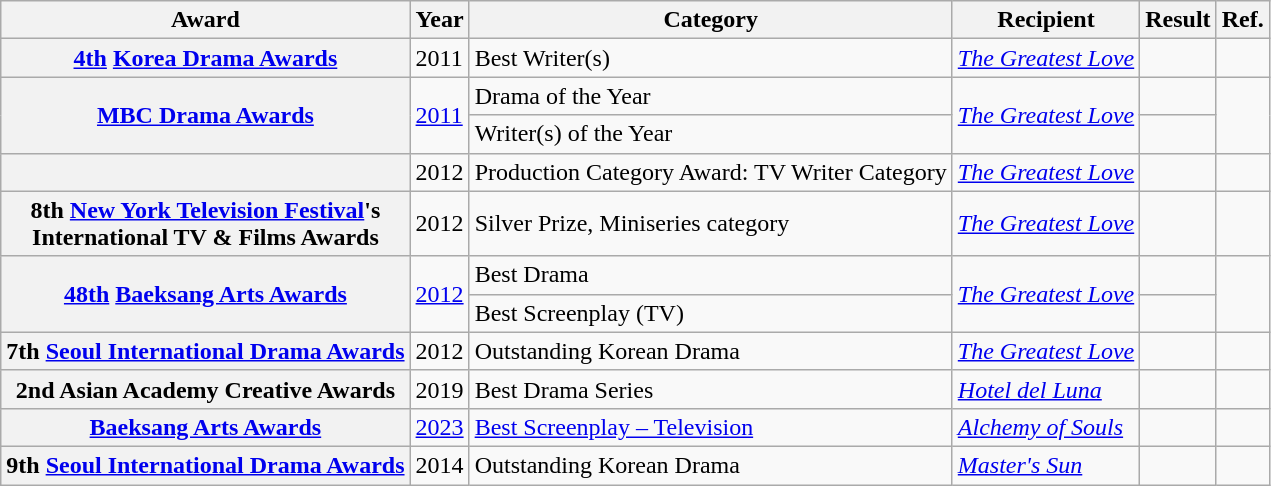<table class="wikitable sortable plainrowheaders">
<tr>
<th>Award</th>
<th>Year</th>
<th>Category</th>
<th>Recipient</th>
<th>Result</th>
<th>Ref.</th>
</tr>
<tr>
<th scope="row"><a href='#'>4th</a> <a href='#'>Korea Drama Awards</a></th>
<td>2011</td>
<td>Best Writer(s)</td>
<td><em><a href='#'>The Greatest Love</a></em></td>
<td></td>
<td></td>
</tr>
<tr>
<th scope="row" rowspan="2"><a href='#'>MBC Drama Awards</a></th>
<td rowspan="2"><a href='#'>2011</a></td>
<td>Drama of the Year</td>
<td rowspan="2"><em><a href='#'>The Greatest Love</a></em></td>
<td></td>
<td rowspan="2"></td>
</tr>
<tr>
<td>Writer(s) of the Year</td>
<td></td>
</tr>
<tr>
<th scope="row"></th>
<td>2012</td>
<td>Production Category Award: TV Writer Category</td>
<td><em><a href='#'>The Greatest Love</a></em></td>
<td></td>
<td></td>
</tr>
<tr>
<th scope="row">8th <a href='#'>New York Television Festival</a>'s<br>International TV & Films Awards</th>
<td>2012</td>
<td>Silver Prize, Miniseries category</td>
<td><em><a href='#'>The Greatest Love</a></em></td>
<td></td>
<td></td>
</tr>
<tr>
<th scope="row" rowspan="2"><a href='#'>48th</a> <a href='#'>Baeksang Arts Awards</a></th>
<td rowspan="2"><a href='#'>2012</a></td>
<td>Best Drama</td>
<td rowspan="2"><em><a href='#'>The Greatest Love</a></em></td>
<td></td>
<td rowspan="2"></td>
</tr>
<tr>
<td>Best Screenplay (TV)</td>
<td></td>
</tr>
<tr>
<th scope="row">7th <a href='#'>Seoul International Drama Awards</a></th>
<td>2012</td>
<td>Outstanding Korean Drama</td>
<td><em><a href='#'>The Greatest Love</a></em></td>
<td></td>
<td></td>
</tr>
<tr>
<th scope="row">2nd Asian Academy Creative Awards</th>
<td>2019</td>
<td>Best Drama Series</td>
<td><em><a href='#'>Hotel del Luna</a></em></td>
<td></td>
<td></td>
</tr>
<tr>
<th scope="row"><a href='#'>Baeksang Arts Awards</a></th>
<td style="text-align:center"><a href='#'>2023</a></td>
<td><a href='#'>Best Screenplay – Television</a></td>
<td><em><a href='#'>Alchemy of Souls</a></em></td>
<td></td>
<td style="text-align:center"></td>
</tr>
<tr>
<th scope="row">9th <a href='#'>Seoul International Drama Awards</a></th>
<td>2014</td>
<td>Outstanding Korean Drama</td>
<td><em><a href='#'>Master's Sun</a></em></td>
<td></td>
<td></td>
</tr>
</table>
